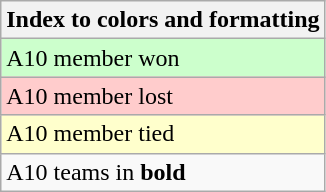<table class="wikitable">
<tr>
<th>Index to colors and formatting</th>
</tr>
<tr style="background:#cfc;">
<td>A10 member won</td>
</tr>
<tr style="background:#fcc;">
<td>A10 member lost</td>
</tr>
<tr style="background:#ffc;">
<td>A10 member tied</td>
</tr>
<tr>
<td>A10 teams in <strong>bold</strong></td>
</tr>
</table>
